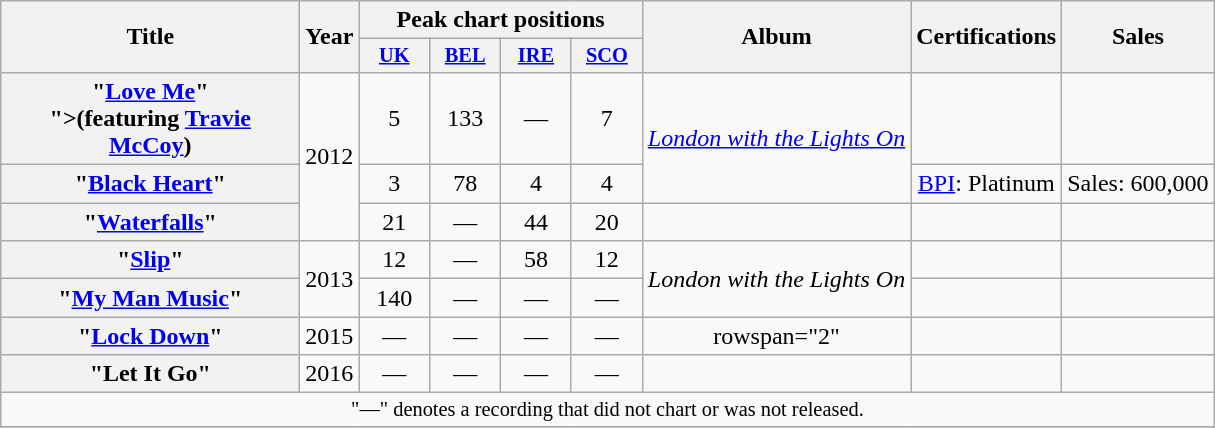<table class="wikitable plainrowheaders" style="text-align:center;" border="1">
<tr>
<th scope="col" rowspan="2" style="width:12em;">Title</th>
<th scope="col" rowspan="2">Year</th>
<th scope="col" colspan="4">Peak chart positions</th>
<th scope="col" rowspan="2">Album</th>
<th scope="col" rowspan="2">Certifications</th>
<th scope="col" rowspan="2">Sales</th>
</tr>
<tr>
<th scope="col" style="width:3em;font-size:85%;"><a href='#'>UK</a><br></th>
<th scope="col" style="width:3em;font-size:85%;"><a href='#'>BEL</a><br></th>
<th scope="col" style="width:3em;font-size:85%;"><a href='#'>IRE</a><br></th>
<th scope="col" style="width:3em;font-size:85%;"><a href='#'>SCO</a><br></th>
</tr>
<tr>
<th scope="row">"<a href='#'>Love Me</a>"<br><span>">(featuring <a href='#'>Travie McCoy</a>)</span></th>
<td rowspan="3">2012</td>
<td>5</td>
<td>133</td>
<td>—</td>
<td>7</td>
<td rowspan="2"><em><a href='#'>London with the Lights On</a></em></td>
<td></td>
<td></td>
</tr>
<tr>
<th scope="row">"<a href='#'>Black Heart</a>"</th>
<td>3</td>
<td>78</td>
<td>4</td>
<td>4</td>
<td><a href='#'>BPI</a>: Platinum</td>
<td>Sales: 600,000</td>
</tr>
<tr>
<th scope="row">"<a href='#'>Waterfalls</a>"</th>
<td>21</td>
<td>—</td>
<td>44</td>
<td>20</td>
<td></td>
<td></td>
<td></td>
</tr>
<tr>
<th scope="row">"<a href='#'>Slip</a>"</th>
<td rowspan="2">2013</td>
<td>12</td>
<td>—</td>
<td>58</td>
<td>12</td>
<td rowspan="2"><em>London with the Lights On</em></td>
<td></td>
<td></td>
</tr>
<tr>
<th scope="row">"<a href='#'>My Man Music</a>"</th>
<td>140</td>
<td>—</td>
<td>—</td>
<td>—</td>
<td></td>
<td></td>
</tr>
<tr>
<th scope="row">"<a href='#'>Lock Down</a>"</th>
<td>2015</td>
<td>—</td>
<td>—</td>
<td>—</td>
<td>—</td>
<td>rowspan="2" </td>
<td rowspan="1"></td>
<td></td>
</tr>
<tr>
<th scope="row">"Let It Go"</th>
<td>2016</td>
<td>—</td>
<td>—</td>
<td>—</td>
<td>—</td>
<td rowspan="1"></td>
<td></td>
</tr>
<tr>
<td colspan="9" style="font-size:85%">"—" denotes a recording that did not chart or was not released.</td>
</tr>
<tr>
</tr>
</table>
